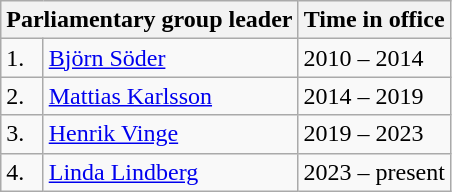<table class="wikitable">
<tr>
<th colspan="2">Parliamentary group leader</th>
<th>Time in office</th>
</tr>
<tr>
<td>1.</td>
<td><a href='#'>Björn Söder</a></td>
<td>2010 – 2014</td>
</tr>
<tr>
<td>2.</td>
<td><a href='#'>Mattias Karlsson</a></td>
<td>2014 – 2019</td>
</tr>
<tr>
<td>3.</td>
<td><a href='#'>Henrik Vinge</a></td>
<td>2019 – 2023</td>
</tr>
<tr>
<td>4.</td>
<td><a href='#'>Linda Lindberg</a></td>
<td>2023 – present</td>
</tr>
</table>
